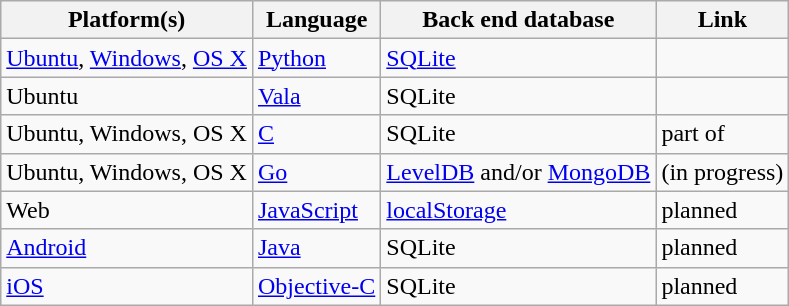<table class="wikitable">
<tr>
<th>Platform(s)</th>
<th>Language</th>
<th>Back end database</th>
<th>Link</th>
</tr>
<tr>
<td><a href='#'>Ubuntu</a>, <a href='#'>Windows</a>, <a href='#'>OS X</a></td>
<td><a href='#'>Python</a></td>
<td><a href='#'>SQLite</a></td>
<td></td>
</tr>
<tr>
<td>Ubuntu</td>
<td><a href='#'>Vala</a></td>
<td>SQLite</td>
<td></td>
</tr>
<tr>
<td>Ubuntu, Windows, OS X</td>
<td><a href='#'>C</a></td>
<td>SQLite</td>
<td>part of </td>
</tr>
<tr>
<td>Ubuntu, Windows, OS X</td>
<td><a href='#'>Go</a></td>
<td><a href='#'>LevelDB</a> and/or <a href='#'>MongoDB</a></td>
<td> (in progress)</td>
</tr>
<tr>
<td>Web</td>
<td><a href='#'>JavaScript</a></td>
<td><a href='#'>localStorage</a></td>
<td>planned</td>
</tr>
<tr>
<td><a href='#'>Android</a></td>
<td><a href='#'>Java</a></td>
<td>SQLite</td>
<td>planned</td>
</tr>
<tr>
<td><a href='#'>iOS</a></td>
<td><a href='#'>Objective-C</a></td>
<td>SQLite</td>
<td>planned</td>
</tr>
</table>
